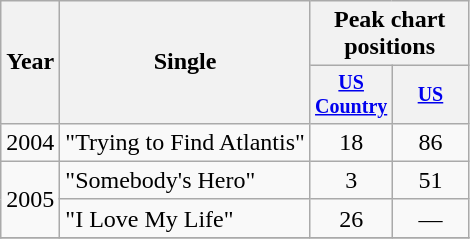<table class="wikitable" style="text-align:center;">
<tr>
<th rowspan="2">Year</th>
<th rowspan="2">Single</th>
<th colspan="2">Peak chart<br>positions</th>
</tr>
<tr style="font-size:smaller;">
<th width="45"><a href='#'>US Country</a></th>
<th width="45"><a href='#'>US</a></th>
</tr>
<tr>
<td>2004</td>
<td align="left">"Trying to Find Atlantis"</td>
<td>18</td>
<td>86</td>
</tr>
<tr>
<td rowspan="2">2005</td>
<td align="left">"Somebody's Hero"</td>
<td>3</td>
<td>51</td>
</tr>
<tr>
<td align="left">"I Love My Life"</td>
<td>26</td>
<td>—</td>
</tr>
<tr>
</tr>
</table>
